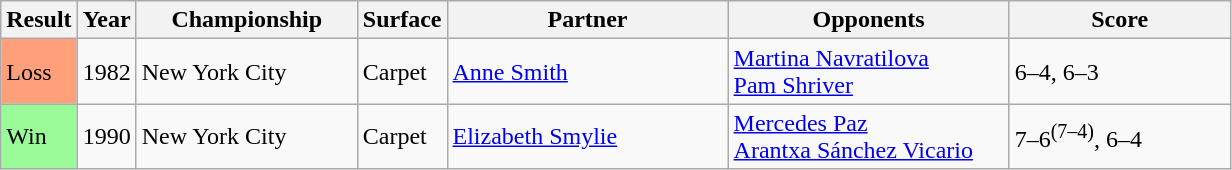<table class="sortable wikitable">
<tr>
<th>Result</th>
<th style="width:30px">Year</th>
<th style="width:140px">Championship</th>
<th style="width:50px">Surface</th>
<th style="width:180px">Partner</th>
<th style="width:180px">Opponents</th>
<th style="width:140px" class="unsortable">Score</th>
</tr>
<tr>
<td style="background:#ffa07a;">Loss</td>
<td>1982</td>
<td>New York City</td>
<td>Carpet</td>
<td> <a href='#'>Anne Smith</a></td>
<td> <a href='#'>Martina Navratilova</a> <br>  <a href='#'>Pam Shriver</a></td>
<td>6–4, 6–3</td>
</tr>
<tr>
<td style="background:#98fb98;">Win</td>
<td>1990</td>
<td>New York City</td>
<td>Carpet</td>
<td> <a href='#'>Elizabeth Smylie</a></td>
<td> <a href='#'>Mercedes Paz</a> <br>  <a href='#'>Arantxa Sánchez Vicario</a></td>
<td>7–6<sup>(7–4)</sup>, 6–4</td>
</tr>
</table>
